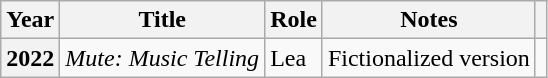<table class="wikitable plainrowheaders">
<tr>
<th scope="col">Year</th>
<th scope="col">Title</th>
<th scope="col">Role</th>
<th scope="col">Notes</th>
<th scope="col" class="unsortable"></th>
</tr>
<tr>
<th scope="row">2022</th>
<td><em>Mute: Music Telling</em></td>
<td>Lea</td>
<td>Fictionalized version</td>
<td style="text-align:center"></td>
</tr>
</table>
